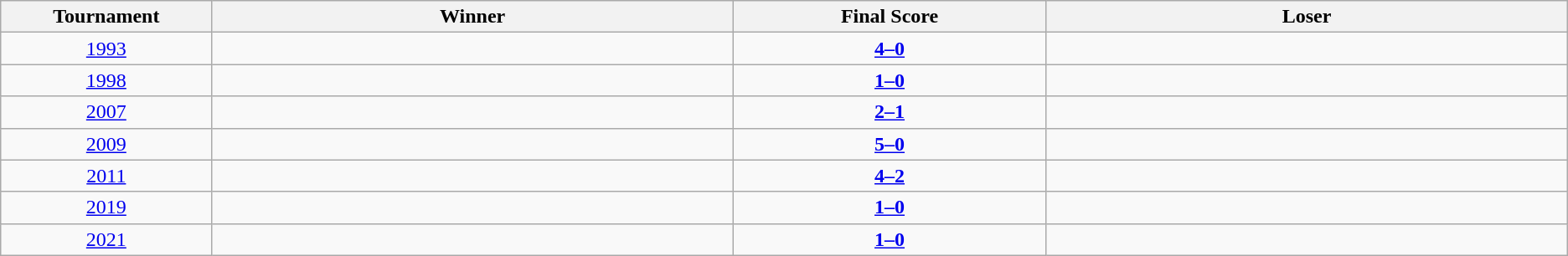<table class="wikitable" style="font-size:%; text-align: center;">
<tr>
<th style="width:5%;">Tournament</th>
<th width=15%>Winner</th>
<th width=9%>Final Score</th>
<th width=15%>Loser</th>
</tr>
<tr>
<td><a href='#'>1993</a></td>
<td><strong></strong></td>
<td><strong><a href='#'>4–0</a></strong></td>
<td></td>
</tr>
<tr>
<td><a href='#'>1998</a></td>
<td><strong></strong></td>
<td><strong><a href='#'>1–0</a></strong></td>
<td></td>
</tr>
<tr>
<td><a href='#'>2007</a></td>
<td><strong></strong></td>
<td><strong><a href='#'>2–1</a></strong></td>
<td></td>
</tr>
<tr>
<td><a href='#'>2009</a></td>
<td><strong></strong></td>
<td><strong><a href='#'>5–0</a></strong></td>
<td></td>
</tr>
<tr>
<td><a href='#'>2011</a></td>
<td><strong></strong></td>
<td><strong><a href='#'>4–2</a></strong></td>
<td></td>
</tr>
<tr>
<td><a href='#'>2019</a></td>
<td><strong></strong></td>
<td><strong><a href='#'>1–0</a></strong></td>
<td></td>
</tr>
<tr>
<td><a href='#'>2021</a></td>
<td><strong></strong></td>
<td><strong><a href='#'>1–0</a> </strong></td>
<td></td>
</tr>
</table>
